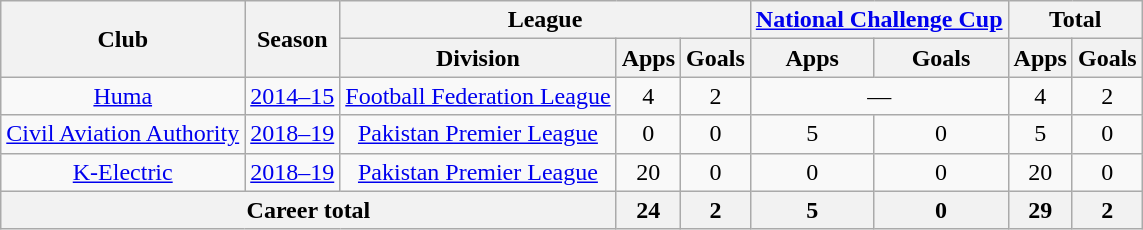<table class=wikitable style="text-align: center;">
<tr>
<th rowspan=2>Club</th>
<th rowspan=2>Season</th>
<th colspan=3>League</th>
<th colspan=2><a href='#'>National Challenge Cup</a></th>
<th colspan=2>Total</th>
</tr>
<tr>
<th>Division</th>
<th>Apps</th>
<th>Goals</th>
<th>Apps</th>
<th>Goals</th>
<th>Apps</th>
<th>Goals</th>
</tr>
<tr>
<td><a href='#'>Huma</a></td>
<td><a href='#'>2014–15</a></td>
<td><a href='#'>Football Federation League</a></td>
<td>4</td>
<td>2</td>
<td colspan=2>—</td>
<td>4</td>
<td>2</td>
</tr>
<tr>
<td><a href='#'>Civil Aviation Authority</a></td>
<td><a href='#'>2018–19</a></td>
<td><a href='#'>Pakistan Premier League</a></td>
<td>0</td>
<td>0</td>
<td>5</td>
<td>0</td>
<td>5</td>
<td>0</td>
</tr>
<tr>
<td><a href='#'>K-Electric</a></td>
<td><a href='#'>2018–19</a></td>
<td><a href='#'>Pakistan Premier League</a></td>
<td>20</td>
<td>0</td>
<td>0</td>
<td>0</td>
<td>20</td>
<td>0</td>
</tr>
<tr>
<th colspan=3>Career total</th>
<th>24</th>
<th>2</th>
<th>5</th>
<th>0</th>
<th>29</th>
<th>2</th>
</tr>
</table>
